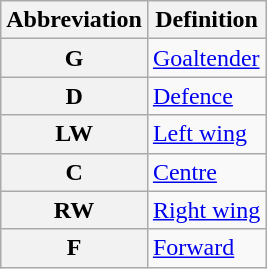<table class="wikitable">
<tr>
<th scope="col">Abbreviation</th>
<th scope="col">Definition</th>
</tr>
<tr>
<th scope="row">G</th>
<td><a href='#'>Goaltender</a></td>
</tr>
<tr>
<th scope="row">D</th>
<td><a href='#'>Defence</a></td>
</tr>
<tr>
<th scope="row">LW</th>
<td><a href='#'>Left wing</a></td>
</tr>
<tr>
<th scope="row">C</th>
<td><a href='#'>Centre</a></td>
</tr>
<tr>
<th scope="row">RW</th>
<td><a href='#'>Right wing</a></td>
</tr>
<tr>
<th scope="row">F</th>
<td><a href='#'>Forward</a></td>
</tr>
</table>
